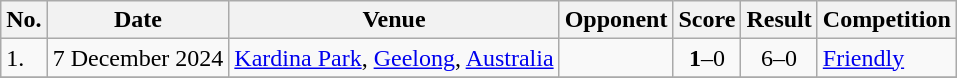<table class="wikitable">
<tr>
<th>No.</th>
<th>Date</th>
<th>Venue</th>
<th>Opponent</th>
<th>Score</th>
<th>Result</th>
<th>Competition</th>
</tr>
<tr>
<td>1.</td>
<td>7 December 2024</td>
<td><a href='#'>Kardina Park</a>, <a href='#'>Geelong</a>, <a href='#'>Australia</a></td>
<td></td>
<td align=center><strong>1</strong>–0</td>
<td align=center>6–0</td>
<td><a href='#'>Friendly</a></td>
</tr>
<tr>
</tr>
</table>
